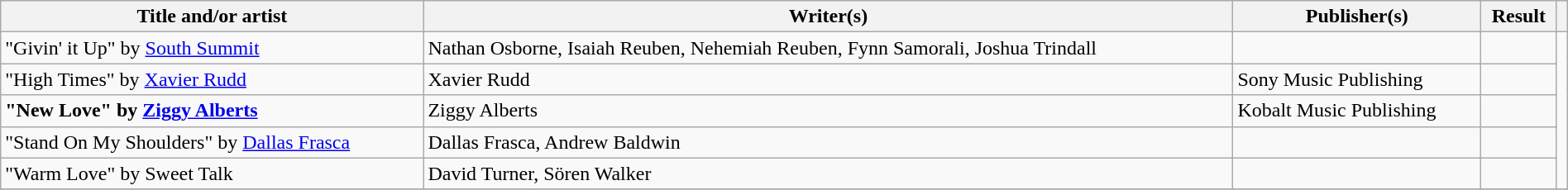<table class="wikitable" width=100%>
<tr>
<th scope="col">Title and/or artist</th>
<th scope="col">Writer(s)</th>
<th scope="col">Publisher(s)</th>
<th scope="col">Result</th>
<th scope="col"></th>
</tr>
<tr>
<td>"Givin' it Up" by <a href='#'>South Summit</a></td>
<td>Nathan Osborne, Isaiah Reuben, Nehemiah Reuben, Fynn Samorali, Joshua Trindall</td>
<td></td>
<td></td>
<td rowspan="5"></td>
</tr>
<tr>
<td>"High Times" by <a href='#'>Xavier Rudd</a></td>
<td>Xavier Rudd</td>
<td>Sony Music Publishing</td>
<td></td>
</tr>
<tr>
<td><strong>"New Love" by <a href='#'>Ziggy Alberts</a></strong></td>
<td>Ziggy Alberts</td>
<td>Kobalt Music Publishing</td>
<td></td>
</tr>
<tr>
<td>"Stand On My Shoulders" by <a href='#'>Dallas Frasca</a></td>
<td>Dallas Frasca, Andrew Baldwin</td>
<td></td>
<td></td>
</tr>
<tr>
<td>"Warm Love" by Sweet Talk</td>
<td>David Turner, Sören Walker</td>
<td></td>
<td></td>
</tr>
<tr>
</tr>
</table>
